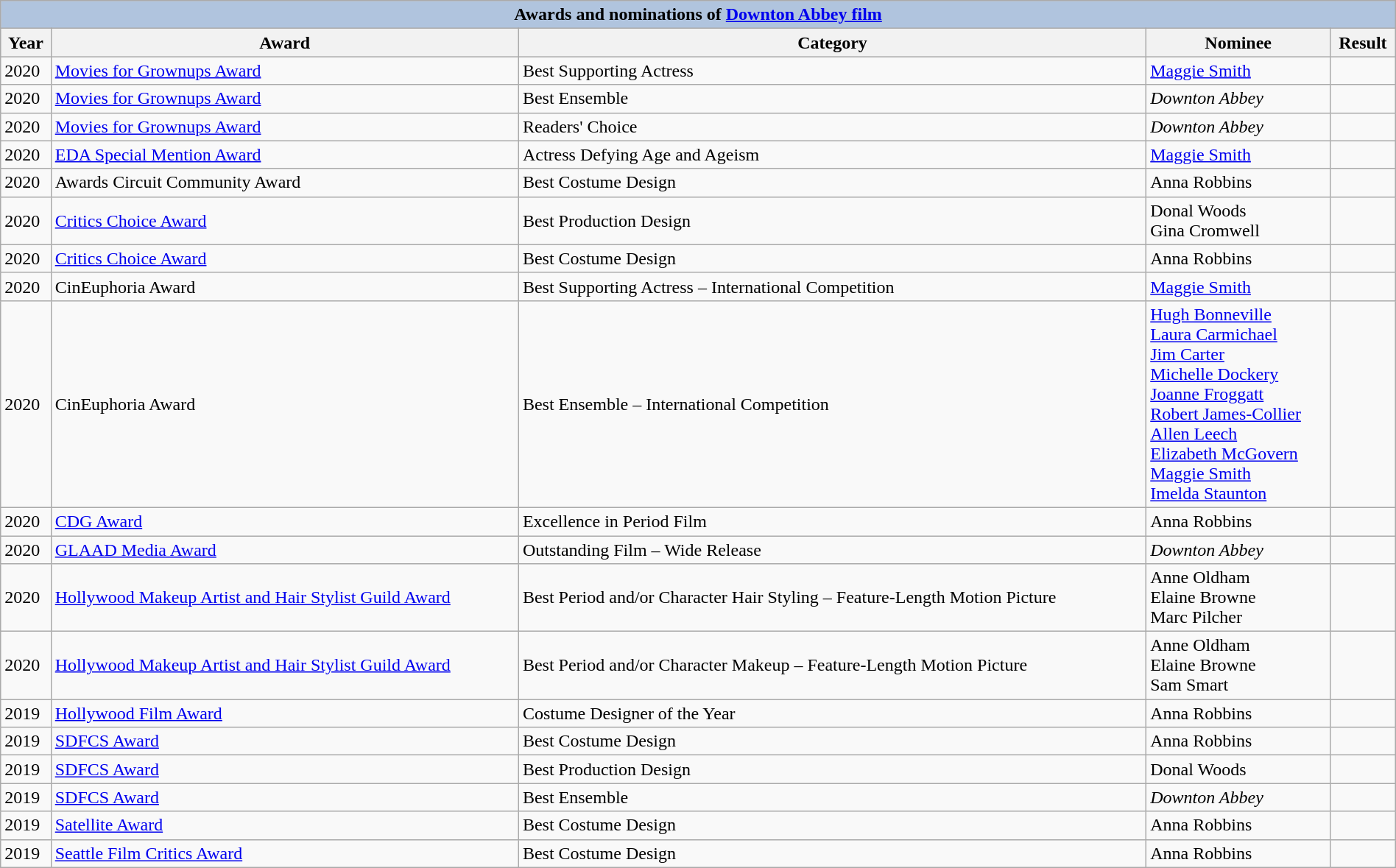<table class="wikitable" style="width:100%;">
<tr style="background:#ccc; text-align:center;">
<th colspan="6" style="background: LightSteelBlue;">Awards and nominations of <a href='#'>Downton Abbey film</a></th>
</tr>
<tr style="background:#ccc; text-align:center;">
<th>Year</th>
<th>Award</th>
<th>Category</th>
<th>Nominee</th>
<th>Result</th>
</tr>
<tr>
<td>2020</td>
<td><a href='#'>Movies for Grownups Award</a></td>
<td>Best Supporting Actress</td>
<td><a href='#'>Maggie Smith</a></td>
<td></td>
</tr>
<tr>
<td>2020</td>
<td><a href='#'>Movies for Grownups Award</a></td>
<td>Best Ensemble</td>
<td><em>Downton Abbey</em></td>
<td></td>
</tr>
<tr>
<td>2020</td>
<td><a href='#'>Movies for Grownups Award</a></td>
<td>Readers' Choice</td>
<td><em>Downton Abbey</em></td>
<td></td>
</tr>
<tr>
<td>2020</td>
<td><a href='#'>EDA Special Mention Award</a></td>
<td>Actress Defying Age and Ageism</td>
<td><a href='#'>Maggie Smith</a></td>
<td></td>
</tr>
<tr>
<td>2020</td>
<td>Awards Circuit Community Award</td>
<td>Best Costume Design</td>
<td>Anna Robbins</td>
<td></td>
</tr>
<tr>
<td>2020</td>
<td><a href='#'>Critics Choice Award</a></td>
<td>Best Production Design</td>
<td>Donal Woods<br>Gina Cromwell</td>
<td></td>
</tr>
<tr>
<td>2020</td>
<td><a href='#'>Critics Choice Award</a></td>
<td>Best Costume Design</td>
<td>Anna Robbins</td>
<td></td>
</tr>
<tr>
<td>2020</td>
<td>CinEuphoria Award</td>
<td>Best Supporting Actress – International Competition</td>
<td><a href='#'>Maggie Smith</a></td>
<td></td>
</tr>
<tr>
<td>2020</td>
<td>CinEuphoria Award</td>
<td>Best Ensemble – International Competition</td>
<td><a href='#'>Hugh Bonneville</a><br><a href='#'>Laura Carmichael</a><br><a href='#'>Jim Carter</a><br><a href='#'>Michelle Dockery</a><br><a href='#'>Joanne Froggatt</a><br><a href='#'>Robert James-Collier</a><br><a href='#'>Allen Leech</a><br><a href='#'>Elizabeth McGovern</a><br><a href='#'>Maggie Smith</a><br><a href='#'>Imelda Staunton</a></td>
<td></td>
</tr>
<tr>
<td>2020</td>
<td><a href='#'>CDG Award</a></td>
<td>Excellence in Period Film</td>
<td>Anna Robbins</td>
<td></td>
</tr>
<tr>
<td>2020</td>
<td><a href='#'>GLAAD Media Award</a></td>
<td>Outstanding Film – Wide Release</td>
<td><em>Downton Abbey</em></td>
<td></td>
</tr>
<tr>
<td>2020</td>
<td><a href='#'>Hollywood Makeup Artist and Hair Stylist Guild Award</a></td>
<td>Best Period and/or Character Hair Styling – Feature-Length Motion Picture</td>
<td>Anne Oldham<br>Elaine Browne<br>Marc Pilcher</td>
<td></td>
</tr>
<tr>
<td>2020</td>
<td><a href='#'>Hollywood Makeup Artist and Hair Stylist Guild Award</a></td>
<td>Best Period and/or Character Makeup – Feature-Length Motion Picture</td>
<td>Anne Oldham<br>Elaine Browne<br>Sam Smart</td>
<td></td>
</tr>
<tr>
<td>2019</td>
<td><a href='#'>Hollywood Film Award</a></td>
<td>Costume Designer of the Year</td>
<td>Anna Robbins</td>
<td></td>
</tr>
<tr>
<td>2019</td>
<td><a href='#'>SDFCS Award</a></td>
<td>Best Costume Design</td>
<td>Anna Robbins</td>
<td></td>
</tr>
<tr>
<td>2019</td>
<td><a href='#'>SDFCS Award</a></td>
<td>Best Production Design</td>
<td>Donal Woods</td>
<td></td>
</tr>
<tr>
<td>2019</td>
<td><a href='#'>SDFCS Award</a></td>
<td>Best Ensemble</td>
<td><em>Downton Abbey</em></td>
<td></td>
</tr>
<tr>
<td>2019</td>
<td><a href='#'>Satellite Award</a></td>
<td>Best Costume Design</td>
<td>Anna Robbins</td>
<td></td>
</tr>
<tr>
<td>2019</td>
<td><a href='#'>Seattle Film Critics Award</a></td>
<td>Best Costume Design</td>
<td>Anna Robbins</td>
<td></td>
</tr>
</table>
